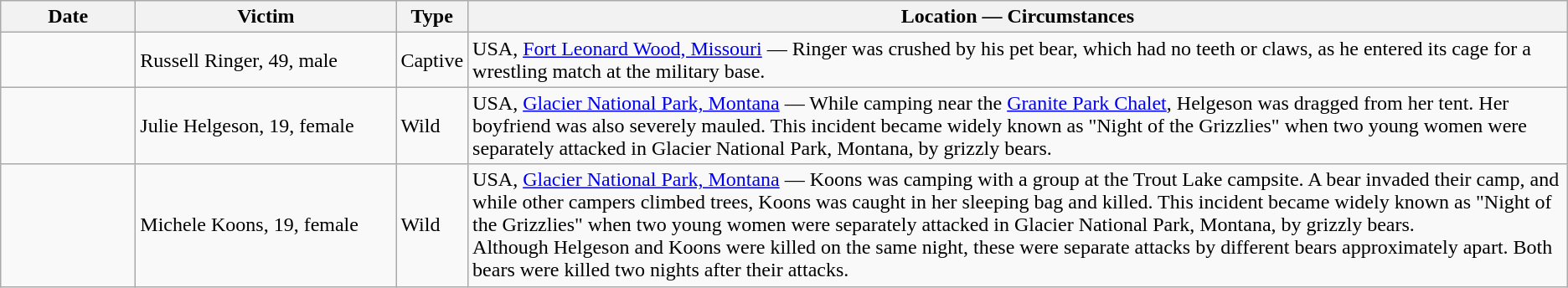<table class="wikitable sortable">
<tr>
<th style="width:100px;">Date</th>
<th style="width:200px;" class="unsortable">Victim</th>
<th class="unsortable">Type</th>
<th class=unsortable>Location — Circumstances</th>
</tr>
<tr>
<td></td>
<td>Russell Ringer, 49, male</td>
<td>Captive</td>
<td>USA, <a href='#'>Fort Leonard Wood, Missouri</a> — Ringer was crushed by his pet bear, which had no teeth or claws, as he entered its cage for a wrestling match at the military base.</td>
</tr>
<tr>
<td></td>
<td>Julie Helgeson, 19, female</td>
<td>Wild</td>
<td>USA, <a href='#'>Glacier National Park, Montana</a> — While camping near the <a href='#'>Granite Park Chalet</a>, Helgeson was dragged from her tent. Her boyfriend was also severely mauled. This incident became widely known as "Night of the Grizzlies" when two young women were separately attacked in Glacier National Park, Montana, by grizzly bears.</td>
</tr>
<tr>
<td></td>
<td>Michele Koons, 19, female</td>
<td>Wild</td>
<td>USA, <a href='#'>Glacier National Park, Montana</a> — Koons was camping with a group at the Trout Lake campsite. A bear invaded their camp, and while other campers climbed trees, Koons was caught in her sleeping bag and killed. This incident became widely known as "Night of the Grizzlies" when two young women were separately attacked in Glacier National Park, Montana, by grizzly bears.<br>Although Helgeson and Koons were killed on the same night, these were separate attacks by different bears approximately  apart. Both bears were killed two nights after their attacks.</td>
</tr>
</table>
